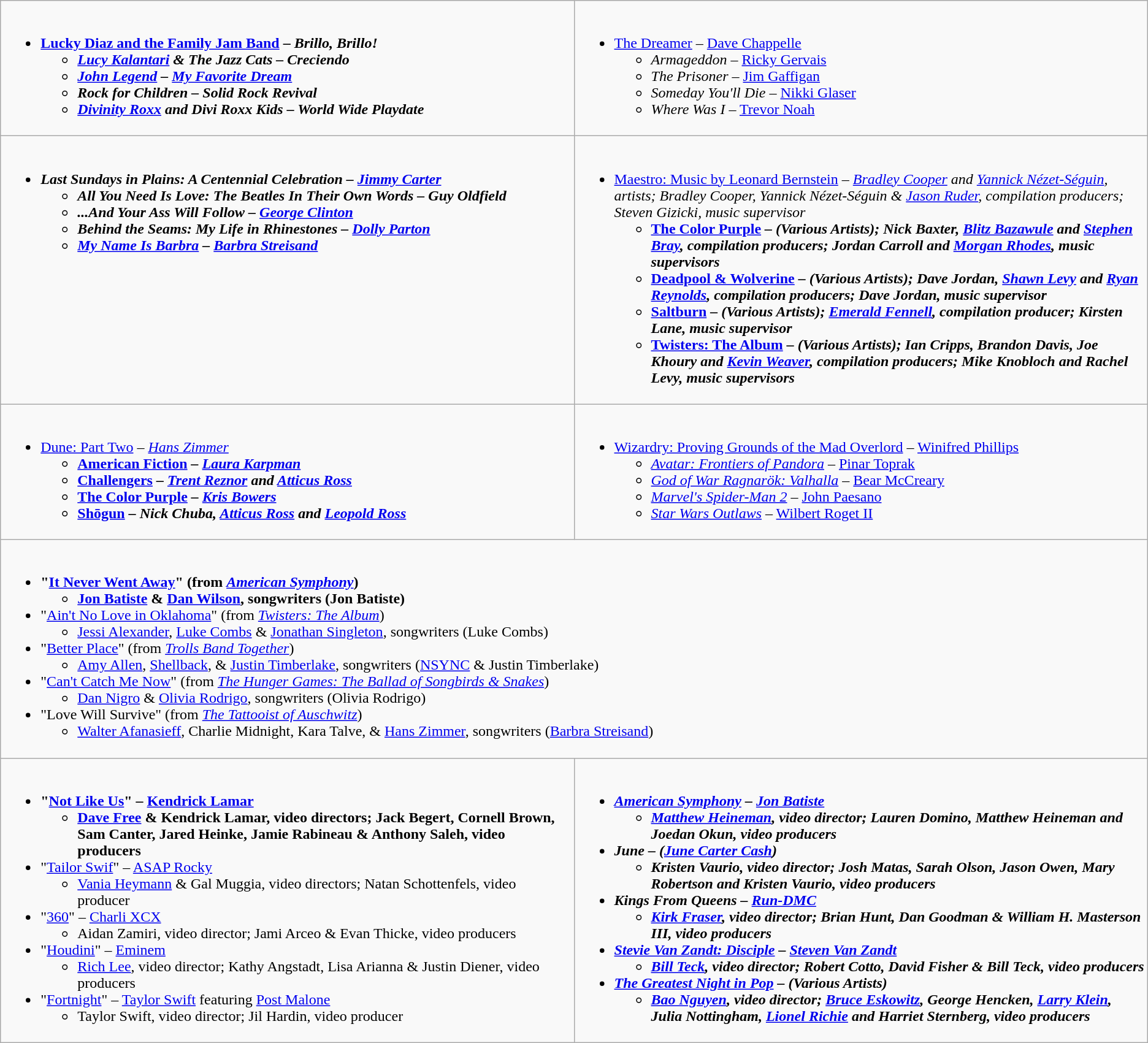<table class="wikitable">
<tr>
<td style="vertical-align:top;" width="50%"><br><ul><li><strong><a href='#'>Lucky Diaz and the Family Jam Band</a> – <em>Brillo, Brillo!<strong><em><ul><li><a href='#'>Lucy Kalantari</a> & The Jazz Cats – </em>Creciendo<em></li><li><a href='#'>John Legend</a> – </em><a href='#'>My Favorite Dream</a><em></li><li>Rock for Children – </em>Solid Rock Revival<em></li><li><a href='#'>Divinity Roxx</a> and Divi Roxx Kids – </em>World Wide Playdate<em></li></ul></li></ul></td>
<td style="vertical-align:top;" width="50%"><br><ul><li></em></strong><a href='#'>The Dreamer</a></em> – <a href='#'>Dave Chappelle</a></strong><ul><li><em>Armageddon</em> – <a href='#'>Ricky Gervais</a></li><li><em>The Prisoner</em> – <a href='#'>Jim Gaffigan</a></li><li><em>Someday You'll Die</em> – <a href='#'>Nikki Glaser</a></li><li><em>Where Was I</em> – <a href='#'>Trevor Noah</a></li></ul></li></ul></td>
</tr>
<tr>
<td style="vertical-align:top;" width="50%"><br><ul><li><strong><em>Last Sundays in Plains: A Centennial Celebration<em> – <a href='#'>Jimmy Carter</a><strong><ul><li></em>All You Need Is Love: The Beatles In Their Own Words –<em> Guy Oldfield</li><li></em>...And Your Ass Will Follow<em> – <a href='#'>George Clinton</a></li><li></em>Behind the Seams: My Life in Rhinestones<em> – <a href='#'>Dolly Parton</a></li><li><a href='#'></em>My Name Is Barbra<em></a> – <a href='#'>Barbra Streisand</a></li></ul></li></ul></td>
<td style="vertical-align:top;" width="50%"><br><ul><li></strong><a href='#'></em>Maestro: Music by Leonard Bernstein<em></a> – <a href='#'>Bradley Cooper</a> and <a href='#'>Yannick Nézet-Séguin</a>, artists; Bradley Cooper, Yannick Nézet-Séguin & <a href='#'>Jason Ruder</a>, compilation producers; Steven Gizicki, music supervisor<strong><ul><li><a href='#'></em>The Color Purple<em></a> – (Various Artists); Nick Baxter, <a href='#'>Blitz Bazawule</a> and <a href='#'>Stephen Bray</a>, compilation producers; Jordan Carroll and <a href='#'>Morgan Rhodes</a>, music supervisors</li><li><a href='#'></em>Deadpool & Wolverine<em></a> – (Various Artists); Dave Jordan, <a href='#'>Shawn Levy</a> and <a href='#'>Ryan Reynolds</a>, compilation producers; Dave Jordan, music supervisor</li><li><a href='#'></em>Saltburn<em></a> – (Various Artists); <a href='#'>Emerald Fennell</a>, compilation producer; Kirsten Lane, music supervisor</li><li></em><a href='#'>Twisters: The Album</a><em> – (Various Artists); Ian Cripps, Brandon Davis, Joe Khoury and <a href='#'>Kevin Weaver</a>, compilation producers; Mike Knobloch and Rachel Levy, music supervisors</li></ul></li></ul></td>
</tr>
<tr>
<td style="vertical-align:top;" width="50%"><br><ul><li></strong><a href='#'></em>Dune: Part Two<em></a> – <a href='#'>Hans Zimmer</a><strong><ul><li><a href='#'></em>American Fiction<em></a> – <a href='#'>Laura Karpman</a></li><li><a href='#'></em>Challengers<em></a> – <a href='#'>Trent Reznor</a> and <a href='#'>Atticus Ross</a></li><li><a href='#'></em>The Color Purple<em></a> – <a href='#'>Kris Bowers</a></li><li></em><a href='#'>Shōgun</a><em> – Nick Chuba, <a href='#'>Atticus Ross</a> and <a href='#'>Leopold Ross</a></li></ul></li></ul></td>
<td style="vertical-align:top;" width="50%"><br><ul><li></em></strong><a href='#'>Wizardry: Proving Grounds of the Mad Overlord</a></em> – <a href='#'>Winifred Phillips</a></strong><ul><li><em><a href='#'>Avatar: Frontiers of Pandora</a></em> – <a href='#'>Pinar Toprak</a></li><li><em><a href='#'>God of War Ragnarök: Valhalla</a></em> – <a href='#'>Bear McCreary</a></li><li><a href='#'><em>Marvel's Spider-Man 2</em></a> – <a href='#'>John Paesano</a></li><li><em><a href='#'>Star Wars Outlaws</a></em> – <a href='#'>Wilbert Roget II</a></li></ul></li></ul></td>
</tr>
<tr>
<td style="vertical-align:top;" width="50%" colspan="2"><br><ul><li><strong>"<a href='#'>It Never Went Away</a>" (from <em><a href='#'>American Symphony</a></em>)</strong><ul><li><strong><a href='#'>Jon Batiste</a> & <a href='#'>Dan Wilson</a>, songwriters (Jon Batiste)</strong></li></ul></li><li>"<a href='#'>Ain't No Love in Oklahoma</a>" (from <em><a href='#'>Twisters: The Album</a></em>)<ul><li><a href='#'>Jessi Alexander</a>, <a href='#'>Luke Combs</a> & <a href='#'>Jonathan Singleton</a>, songwriters (Luke Combs)</li></ul></li><li>"<a href='#'>Better Place</a>" (from <em><a href='#'>Trolls Band Together</a></em>)<ul><li><a href='#'>Amy Allen</a>, <a href='#'>Shellback</a>, & <a href='#'>Justin Timberlake</a>, songwriters (<a href='#'>NSYNC</a> & Justin Timberlake)</li></ul></li><li>"<a href='#'>Can't Catch Me Now</a>" (from <em><a href='#'>The Hunger Games: The Ballad of Songbirds & Snakes</a></em>)<ul><li><a href='#'>Dan Nigro</a> & <a href='#'>Olivia Rodrigo</a>, songwriters (Olivia Rodrigo)</li></ul></li><li>"Love Will Survive" (from <em><a href='#'>The Tattooist of Auschwitz</a></em>)<ul><li><a href='#'>Walter Afanasieff</a>, Charlie Midnight, Kara Talve, & <a href='#'>Hans Zimmer</a>, songwriters (<a href='#'>Barbra Streisand</a>)</li></ul></li></ul></td>
</tr>
<tr>
<td style="vertical-align:top;" width="50%"><br><ul><li><strong>"<a href='#'>Not Like Us</a>" – <a href='#'>Kendrick Lamar</a></strong><ul><li><strong><a href='#'>Dave Free</a> & Kendrick Lamar, video directors; Jack Begert, Cornell Brown, Sam Canter, Jared Heinke, Jamie Rabineau & Anthony Saleh, video producers</strong></li></ul></li><li>"<a href='#'>Tailor Swif</a>" – <a href='#'>ASAP Rocky</a><ul><li><a href='#'>Vania Heymann</a> & Gal Muggia, video directors; Natan Schottenfels, video producer</li></ul></li><li>"<a href='#'>360</a>" – <a href='#'>Charli XCX</a><ul><li>Aidan Zamiri, video director; Jami Arceo & Evan Thicke, video producers</li></ul></li><li>"<a href='#'>Houdini</a>" – <a href='#'>Eminem</a><ul><li><a href='#'>Rich Lee</a>, video director; Kathy Angstadt, Lisa Arianna & Justin Diener, video producers</li></ul></li><li>"<a href='#'>Fortnight</a>" – <a href='#'>Taylor Swift</a> featuring <a href='#'>Post Malone</a><ul><li>Taylor Swift, video director; Jil Hardin, video producer</li></ul></li></ul></td>
<td style="vertical-align:top;" width="50%"><br><ul><li><strong><em><a href='#'>American Symphony</a><em> – <a href='#'>Jon Batiste</a><strong><ul><li></strong><a href='#'>Matthew Heineman</a>, video director; Lauren Domino, Matthew Heineman and Joedan Okun, video producers<strong></li></ul></li><li></em>June<em> – (<a href='#'>June Carter Cash</a>)<ul><li>Kristen Vaurio, video director; Josh Matas, Sarah Olson, Jason Owen, Mary Robertson and Kristen Vaurio, video producers</li></ul></li><li></em>Kings From Queens<em> – <a href='#'>Run-DMC</a><ul><li><a href='#'>Kirk Fraser</a>, video director; Brian Hunt, Dan Goodman & William H. Masterson III, video producers</li></ul></li><li></em><a href='#'>Stevie Van Zandt: Disciple</a><em> – <a href='#'>Steven Van Zandt</a><ul><li><a href='#'>Bill Teck</a>, video director; Robert Cotto, David Fisher & Bill Teck, video producers</li></ul></li><li></em><a href='#'>The Greatest Night in Pop</a><em> – (Various Artists)<ul><li><a href='#'>Bao Nguyen</a>, video director; <a href='#'>Bruce Eskowitz</a>, George Hencken, <a href='#'>Larry Klein</a>, Julia Nottingham, <a href='#'>Lionel Richie</a> and Harriet Sternberg, video producers</li></ul></li></ul></td>
</tr>
</table>
